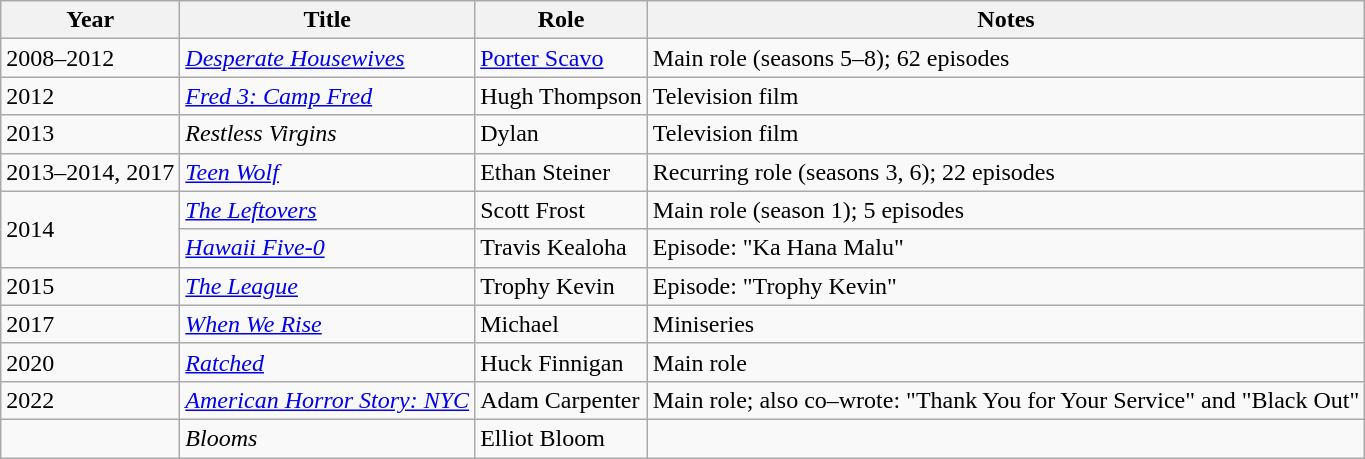<table class="wikitable sortable">
<tr>
<th>Year</th>
<th>Title</th>
<th>Role</th>
<th class="unsortable">Notes</th>
</tr>
<tr>
<td>2008–2012</td>
<td><em><a href='#'>Desperate Housewives</a></em></td>
<td><a href='#'>Porter Scavo</a></td>
<td>Main role (seasons 5–8); 62 episodes</td>
</tr>
<tr>
<td>2012</td>
<td><em><a href='#'>Fred 3: Camp Fred</a></em></td>
<td>Hugh Thompson</td>
<td>Television film</td>
</tr>
<tr>
<td>2013</td>
<td><em>Restless Virgins</em></td>
<td>Dylan</td>
<td>Television film</td>
</tr>
<tr>
<td>2013–2014, 2017</td>
<td><em><a href='#'>Teen Wolf</a></em></td>
<td>Ethan Steiner</td>
<td>Recurring role (seasons 3, 6); 22 episodes</td>
</tr>
<tr>
<td rowspan="2">2014</td>
<td><em><a href='#'>The Leftovers</a></em></td>
<td>Scott Frost</td>
<td>Main role (season 1); 5 episodes</td>
</tr>
<tr>
<td><em><a href='#'>Hawaii Five-0</a></em></td>
<td>Travis Kealoha</td>
<td>Episode: "Ka Hana Malu"</td>
</tr>
<tr>
<td>2015</td>
<td><em><a href='#'>The League</a></em></td>
<td>Trophy Kevin</td>
<td>Episode: "Trophy Kevin"</td>
</tr>
<tr>
<td>2017</td>
<td><em><a href='#'>When We Rise</a></em></td>
<td>Michael</td>
<td>Miniseries</td>
</tr>
<tr>
<td>2020</td>
<td><em><a href='#'>Ratched</a></em></td>
<td>Huck Finnigan</td>
<td>Main role</td>
</tr>
<tr>
<td>2022</td>
<td><em><a href='#'>American Horror Story: NYC</a></em></td>
<td>Adam Carpenter</td>
<td>Main role; also co–wrote: "Thank You for Your Service" and "Black Out"</td>
</tr>
<tr>
<td></td>
<td><em>Blooms</em></td>
<td>Elliot Bloom</td>
<td></td>
</tr>
</table>
